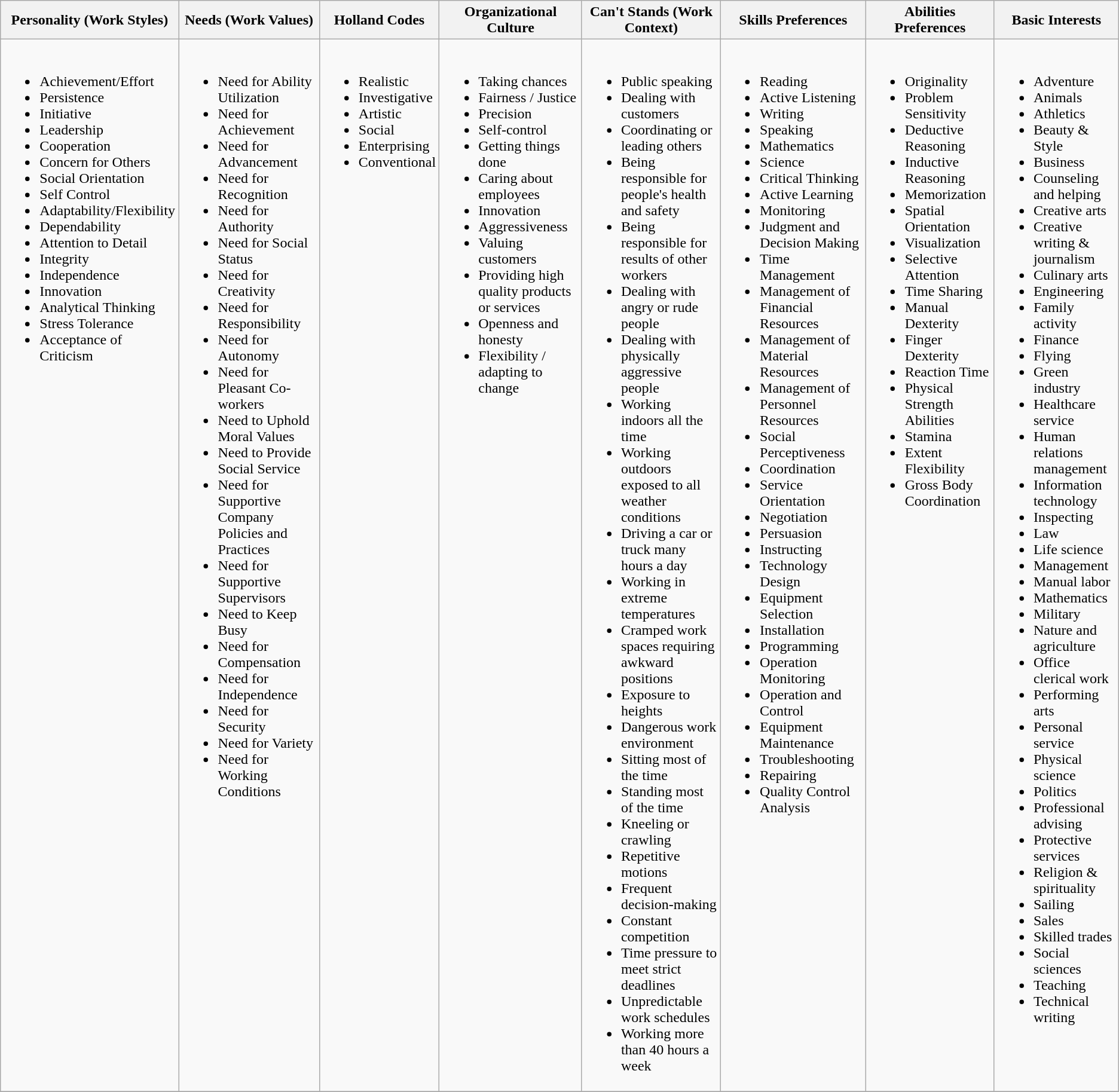<table class="wikitable">
<tr>
<th>Personality (Work Styles)</th>
<th>Needs (Work Values)</th>
<th>Holland Codes</th>
<th>Organizational Culture</th>
<th>Can't Stands (Work Context)</th>
<th>Skills Preferences</th>
<th>Abilities Preferences</th>
<th>Basic Interests</th>
</tr>
<tr valign="top">
<td><br><ul><li>Achievement/Effort</li><li>Persistence</li><li>Initiative</li><li>Leadership</li><li>Cooperation</li><li>Concern for Others</li><li>Social Orientation</li><li>Self Control</li><li>Adaptability/Flexibility</li><li>Dependability</li><li>Attention to Detail</li><li>Integrity</li><li>Independence</li><li>Innovation</li><li>Analytical Thinking</li><li>Stress Tolerance</li><li>Acceptance of Criticism</li></ul></td>
<td><br><ul><li>Need for Ability Utilization</li><li>Need for Achievement</li><li>Need for Advancement</li><li>Need for Recognition</li><li>Need for Authority</li><li>Need for Social Status</li><li>Need for Creativity</li><li>Need for Responsibility</li><li>Need for Autonomy</li><li>Need for Pleasant Co-workers</li><li>Need to Uphold Moral Values</li><li>Need to Provide Social Service</li><li>Need for Supportive Company Policies and Practices</li><li>Need for Supportive Supervisors</li><li>Need to Keep Busy</li><li>Need for Compensation</li><li>Need for Independence</li><li>Need for Security</li><li>Need for Variety</li><li>Need for Working Conditions</li></ul></td>
<td><br><ul><li>Realistic</li><li>Investigative</li><li>Artistic</li><li>Social</li><li>Enterprising</li><li>Conventional</li></ul></td>
<td><br><ul><li>Taking chances</li><li>Fairness / Justice</li><li>Precision</li><li>Self-control</li><li>Getting things done</li><li>Caring about employees</li><li>Innovation</li><li>Aggressiveness</li><li>Valuing customers</li><li>Providing high quality products or services</li><li>Openness and honesty</li><li>Flexibility / adapting to change</li></ul></td>
<td><br><ul><li>Public speaking</li><li>Dealing with customers</li><li>Coordinating or leading others</li><li>Being responsible for people's health and safety</li><li>Being responsible for results of other workers</li><li>Dealing with angry or rude people</li><li>Dealing with physically aggressive people</li><li>Working indoors all the time</li><li>Working outdoors exposed to all weather conditions</li><li>Driving a car or truck many hours a day</li><li>Working in extreme temperatures</li><li>Cramped work spaces requiring awkward positions</li><li>Exposure to heights</li><li>Dangerous work environment</li><li>Sitting most of the time</li><li>Standing most of the time</li><li>Kneeling or crawling</li><li>Repetitive motions</li><li>Frequent decision-making</li><li>Constant competition</li><li>Time pressure to meet strict deadlines</li><li>Unpredictable work schedules</li><li>Working more than 40 hours a week</li></ul></td>
<td><br><ul><li>Reading</li><li>Active Listening</li><li>Writing</li><li>Speaking</li><li>Mathematics</li><li>Science</li><li>Critical Thinking</li><li>Active Learning</li><li>Monitoring</li><li>Judgment and Decision Making</li><li>Time Management</li><li>Management of Financial Resources</li><li>Management of Material Resources</li><li>Management of Personnel Resources</li><li>Social Perceptiveness</li><li>Coordination</li><li>Service Orientation</li><li>Negotiation</li><li>Persuasion</li><li>Instructing</li><li>Technology Design</li><li>Equipment Selection</li><li>Installation</li><li>Programming</li><li>Operation Monitoring</li><li>Operation and Control</li><li>Equipment Maintenance</li><li>Troubleshooting</li><li>Repairing</li><li>Quality Control Analysis</li></ul></td>
<td><br><ul><li>Originality</li><li>Problem Sensitivity</li><li>Deductive Reasoning</li><li>Inductive Reasoning</li><li>Memorization</li><li>Spatial Orientation</li><li>Visualization</li><li>Selective Attention</li><li>Time Sharing</li><li>Manual Dexterity</li><li>Finger Dexterity</li><li>Reaction Time</li><li>Physical Strength Abilities</li><li>Stamina</li><li>Extent Flexibility</li><li>Gross Body Coordination</li></ul></td>
<td><br><ul><li>Adventure</li><li>Animals</li><li>Athletics</li><li>Beauty & Style</li><li>Business</li><li>Counseling and helping</li><li>Creative arts</li><li>Creative writing & journalism</li><li>Culinary arts</li><li>Engineering</li><li>Family activity</li><li>Finance</li><li>Flying</li><li>Green industry</li><li>Healthcare service</li><li>Human relations management</li><li>Information technology</li><li>Inspecting</li><li>Law</li><li>Life science</li><li>Management</li><li>Manual labor</li><li>Mathematics</li><li>Military</li><li>Nature and agriculture</li><li>Office clerical work</li><li>Performing arts</li><li>Personal service</li><li>Physical science</li><li>Politics</li><li>Professional advising</li><li>Protective services</li><li>Religion & spirituality</li><li>Sailing</li><li>Sales</li><li>Skilled trades</li><li>Social sciences</li><li>Teaching</li><li>Technical writing</li></ul></td>
</tr>
<tr>
</tr>
</table>
